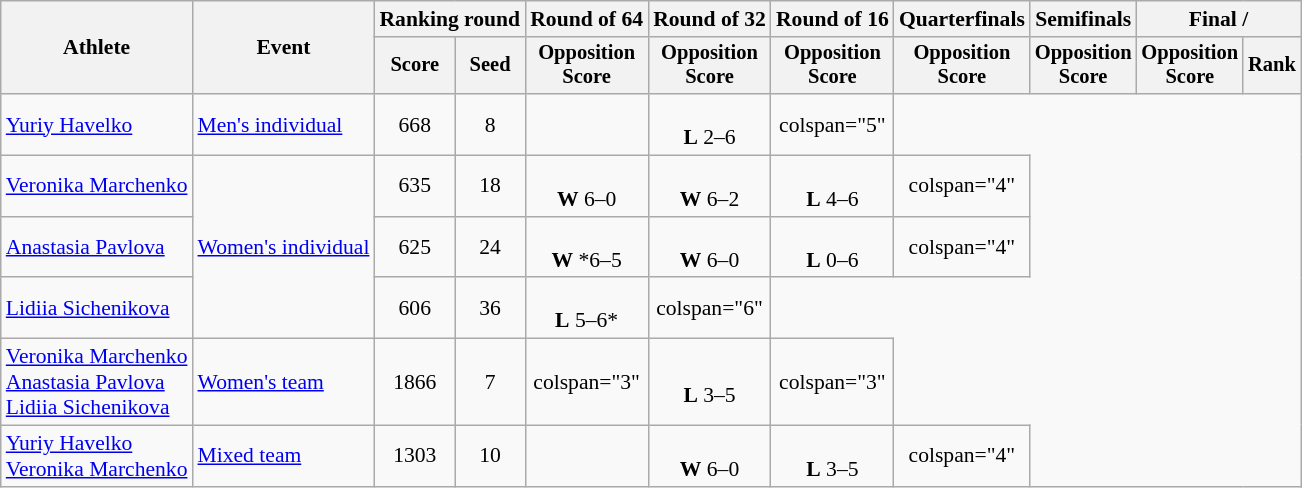<table class="wikitable" style="text-align:center; font-size:90%">
<tr>
<th rowspan="2">Athlete</th>
<th rowspan="2">Event</th>
<th colspan="2">Ranking round</th>
<th>Round of 64</th>
<th>Round of 32</th>
<th>Round of 16</th>
<th>Quarterfinals</th>
<th>Semifinals</th>
<th colspan="2">Final / </th>
</tr>
<tr style="font-size:95%">
<th>Score</th>
<th>Seed</th>
<th>Opposition<br>Score</th>
<th>Opposition<br>Score</th>
<th>Opposition<br>Score</th>
<th>Opposition<br>Score</th>
<th>Opposition<br>Score</th>
<th>Opposition<br>Score</th>
<th>Rank</th>
</tr>
<tr>
<td align="left"><a href='#'>Yuriy Havelko</a></td>
<td align="left"><a href='#'>Men's individual</a></td>
<td>668</td>
<td>8</td>
<td></td>
<td><br><strong>L</strong> 2–6</td>
<td>colspan="5" </td>
</tr>
<tr>
<td align="left"><a href='#'>Veronika Marchenko</a></td>
<td align="left" rowspan="3"><a href='#'>Women's individual</a></td>
<td>635</td>
<td>18</td>
<td><br><strong>W</strong> 6–0</td>
<td><br><strong>W</strong> 6–2</td>
<td><br><strong>L</strong> 4–6</td>
<td>colspan="4" </td>
</tr>
<tr>
<td align="left"><a href='#'>Anastasia Pavlova</a></td>
<td>625</td>
<td>24</td>
<td><br><strong>W</strong> *6–5</td>
<td><br><strong>W</strong> 6–0</td>
<td><br><strong>L</strong> 0–6</td>
<td>colspan="4" </td>
</tr>
<tr>
<td align="left"><a href='#'>Lidiia Sichenikova</a></td>
<td>606</td>
<td>36</td>
<td><br><strong>L</strong> 5–6*</td>
<td>colspan="6" </td>
</tr>
<tr>
<td align="left"><a href='#'>Veronika Marchenko</a><br><a href='#'>Anastasia Pavlova</a><br><a href='#'>Lidiia Sichenikova</a></td>
<td align="left"><a href='#'>Women's team</a></td>
<td>1866</td>
<td>7</td>
<td>colspan="3" </td>
<td><br><strong>L</strong> 3–5</td>
<td>colspan="3" </td>
</tr>
<tr>
<td align="left"><a href='#'>Yuriy Havelko</a><br><a href='#'>Veronika Marchenko</a></td>
<td align="left"><a href='#'>Mixed team</a></td>
<td>1303</td>
<td>10</td>
<td></td>
<td><br><strong>W</strong> 6–0</td>
<td><br><strong>L</strong> 3–5</td>
<td>colspan="4" </td>
</tr>
</table>
